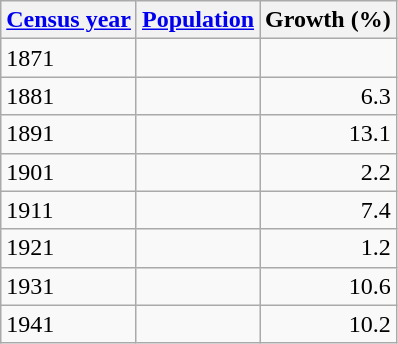<table class="wikitable sortable">
<tr>
<th scope="col" style="text-align: left;"><a href='#'>Census year</a></th>
<th scope="col" style="text-align: right;" data-sort-type="number"><a href='#'>Population</a></th>
<th scope="col" style="text-align: right;" data-sort-type="number">Growth (%)</th>
</tr>
<tr>
<td>1871</td>
<td style="text-align: right;"></td>
<td></td>
</tr>
<tr>
<td>1881</td>
<td style="text-align: right;"></td>
<td style="text-align: right;">6.3</td>
</tr>
<tr>
<td>1891</td>
<td style="text-align: right;"></td>
<td style="text-align: right;">13.1</td>
</tr>
<tr>
<td>1901</td>
<td style="text-align: right;"></td>
<td style="text-align: right;">2.2</td>
</tr>
<tr>
<td>1911</td>
<td style="text-align: right;"></td>
<td style="text-align: right;">7.4</td>
</tr>
<tr>
<td>1921</td>
<td style="text-align: right;"></td>
<td style="text-align: right;">1.2</td>
</tr>
<tr>
<td>1931</td>
<td style="text-align: right;"></td>
<td style="text-align: right;">10.6</td>
</tr>
<tr>
<td>1941</td>
<td style="text-align: right;"></td>
<td style="text-align: right;">10.2</td>
</tr>
</table>
